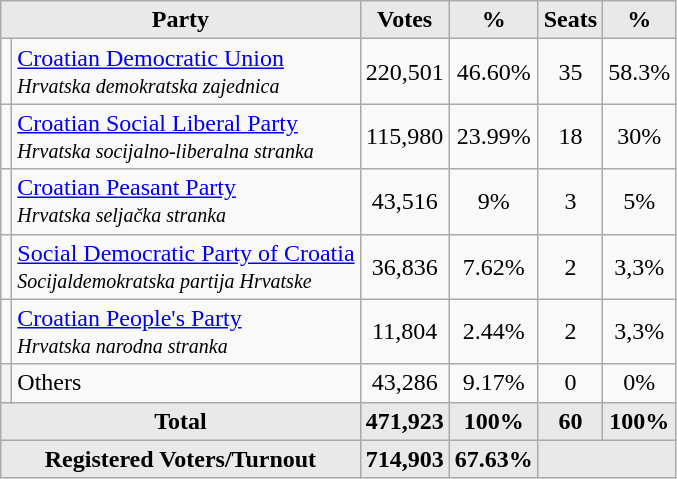<table class="wikitable" border="1">
<tr>
<th style="background-color:#E9E9E9" align= center colspan="2">Party</th>
<th style="background-color:#E9E9E9" align= center>Votes</th>
<th style="background-color:#E9E9E9" align= center>%</th>
<th style="background-color:#E9E9E9" align= center>Seats</th>
<th style="background-color:#E9E9E9" align= center>%</th>
</tr>
<tr>
<td bgcolor=></td>
<td><a href='#'>Croatian Democratic Union</a><br><small><em>Hrvatska demokratska zajednica</em></small></td>
<td align = center>220,501</td>
<td align = center>46.60%</td>
<td align = center>35</td>
<td align = center>58.3%</td>
</tr>
<tr>
<td bgcolor=></td>
<td><a href='#'>Croatian Social Liberal Party</a><br><small><em>Hrvatska socijalno-liberalna stranka</em></small></td>
<td align = center>115,980</td>
<td align = center>23.99%</td>
<td align = center>18</td>
<td align = center>30%</td>
</tr>
<tr>
<td bgcolor=></td>
<td><a href='#'>Croatian Peasant Party</a><br><small><em>Hrvatska seljačka stranka</em></small></td>
<td align = center>43,516</td>
<td align = center>9%</td>
<td align = center>3</td>
<td align = center>5%</td>
</tr>
<tr>
<td bgcolor=></td>
<td><a href='#'>Social Democratic Party of Croatia</a><br><small><em>Socijaldemokratska partija Hrvatske</em></small></td>
<td align = center>36,836</td>
<td align = center>7.62%</td>
<td align = center>2</td>
<td align = center>3,3%</td>
</tr>
<tr>
<td bgcolor=></td>
<td><a href='#'>Croatian People's Party</a><br><small><em>Hrvatska narodna stranka</em></small></td>
<td align = center>11,804</td>
<td align = center>2.44%</td>
<td align = center>2</td>
<td align = center>3,3%</td>
</tr>
<tr>
<th></th>
<td>Others</td>
<td align = center>43,286</td>
<td align = center>9.17%</td>
<td align = center>0</td>
<td align = center>0%</td>
</tr>
<tr>
<td colspan="2" align=center style="background-color:#E9E9E9"><strong>Total</strong></td>
<td align=center style="background-color:#E9E9E9"><strong>471,923</strong></td>
<td align=center style="background-color:#E9E9E9"><strong>100%</strong></td>
<td align=center style="background-color:#E9E9E9"><strong>60</strong></td>
<td align=center style="background-color:#E9E9E9"><strong>100%</strong></td>
</tr>
<tr>
<td colspan="2" align=center style="background-color:#E9E9E9"><strong>Registered Voters/Turnout</strong></td>
<td align=center style="background-color:#E9E9E9"><strong>714,903</strong></td>
<td align=center style="background-color:#E9E9E9"><strong>67.63%</strong></td>
<td colspan="4" align=center style="background-color:#E9E9E9"></td>
</tr>
</table>
